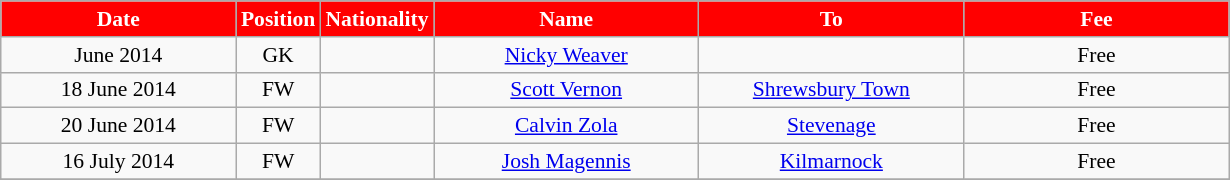<table class="wikitable"  style="text-align:center; font-size:90%; ">
<tr>
<th style="background:#FF0000; color:#FFFFFF; width:150px;">Date</th>
<th style="background:#FF0000; color:#FFFFFF; width:45px;">Position</th>
<th style="background:#FF0000; color:#FFFFFF; width:45px;">Nationality</th>
<th style="background:#FF0000; color:#FFFFFF; width:170px;">Name</th>
<th style="background:#FF0000; color:#FFFFFF; width:170px;">To</th>
<th style="background:#FF0000; color:#FFFFFF; width:170px;">Fee</th>
</tr>
<tr>
<td>June 2014</td>
<td>GK</td>
<td></td>
<td><a href='#'>Nicky Weaver</a></td>
<td></td>
<td>Free</td>
</tr>
<tr>
<td>18 June 2014</td>
<td>FW</td>
<td></td>
<td><a href='#'>Scott Vernon</a></td>
<td> <a href='#'>Shrewsbury Town</a></td>
<td>Free</td>
</tr>
<tr>
<td>20 June 2014</td>
<td>FW</td>
<td></td>
<td><a href='#'>Calvin Zola</a></td>
<td> <a href='#'>Stevenage</a></td>
<td>Free</td>
</tr>
<tr>
<td>16 July 2014</td>
<td>FW</td>
<td></td>
<td><a href='#'>Josh Magennis</a></td>
<td> <a href='#'>Kilmarnock</a></td>
<td>Free</td>
</tr>
<tr>
</tr>
</table>
